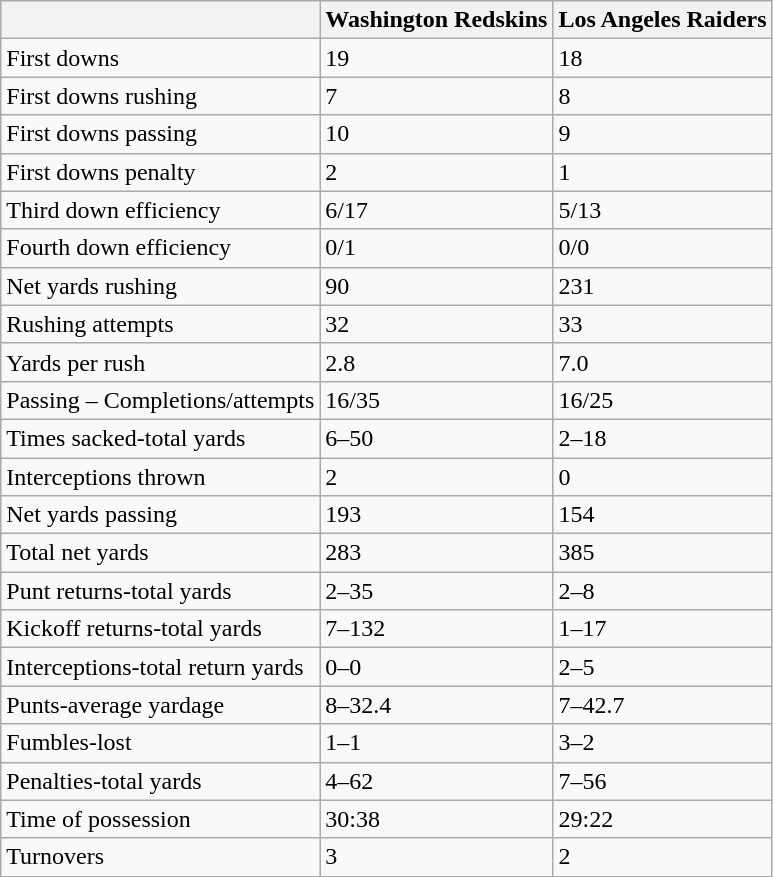<table class="wikitable">
<tr>
<th></th>
<th><strong>Washington Redskins</strong></th>
<th><strong>Los Angeles Raiders</strong></th>
</tr>
<tr>
<td>First downs</td>
<td>19</td>
<td>18</td>
</tr>
<tr>
<td>First downs rushing</td>
<td>7</td>
<td>8</td>
</tr>
<tr>
<td>First downs passing</td>
<td>10</td>
<td>9</td>
</tr>
<tr>
<td>First downs penalty</td>
<td>2</td>
<td>1</td>
</tr>
<tr>
<td>Third down efficiency</td>
<td>6/17</td>
<td>5/13</td>
</tr>
<tr>
<td>Fourth down efficiency</td>
<td>0/1</td>
<td>0/0</td>
</tr>
<tr>
<td>Net yards rushing</td>
<td>90</td>
<td>231</td>
</tr>
<tr>
<td>Rushing attempts</td>
<td>32</td>
<td>33</td>
</tr>
<tr>
<td>Yards per rush</td>
<td>2.8</td>
<td>7.0</td>
</tr>
<tr>
<td>Passing – Completions/attempts</td>
<td>16/35</td>
<td>16/25</td>
</tr>
<tr>
<td>Times sacked-total yards</td>
<td>6–50</td>
<td>2–18</td>
</tr>
<tr>
<td>Interceptions thrown</td>
<td>2</td>
<td>0</td>
</tr>
<tr>
<td>Net yards passing</td>
<td>193</td>
<td>154</td>
</tr>
<tr>
<td>Total net yards</td>
<td>283</td>
<td>385</td>
</tr>
<tr>
<td>Punt returns-total yards</td>
<td>2–35</td>
<td>2–8</td>
</tr>
<tr>
<td>Kickoff returns-total yards</td>
<td>7–132</td>
<td>1–17</td>
</tr>
<tr>
<td>Interceptions-total return yards</td>
<td>0–0</td>
<td>2–5</td>
</tr>
<tr>
<td>Punts-average yardage</td>
<td>8–32.4</td>
<td>7–42.7</td>
</tr>
<tr>
<td>Fumbles-lost</td>
<td>1–1</td>
<td>3–2</td>
</tr>
<tr>
<td>Penalties-total yards</td>
<td>4–62</td>
<td>7–56</td>
</tr>
<tr>
<td>Time of possession</td>
<td>30:38</td>
<td>29:22</td>
</tr>
<tr>
<td>Turnovers</td>
<td>3</td>
<td>2</td>
</tr>
<tr>
</tr>
</table>
